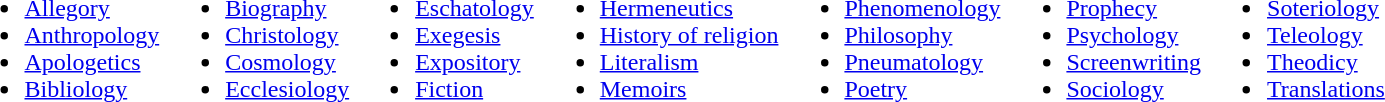<table>
<tr>
<td><br><ul><li><a href='#'>Allegory</a></li><li><a href='#'>Anthropology</a></li><li><a href='#'>Apologetics</a></li><li><a href='#'>Bibliology</a></li></ul></td>
<td><br><ul><li><a href='#'>Biography</a></li><li><a href='#'>Christology</a></li><li><a href='#'>Cosmology</a></li><li><a href='#'>Ecclesiology</a></li></ul></td>
<td><br><ul><li><a href='#'>Eschatology</a></li><li><a href='#'>Exegesis</a></li><li><a href='#'>Expository</a></li><li><a href='#'>Fiction</a></li></ul></td>
<td><br><ul><li><a href='#'>Hermeneutics</a></li><li><a href='#'>History of religion</a></li><li><a href='#'>Literalism</a></li><li><a href='#'>Memoirs</a></li></ul></td>
<td><br><ul><li><a href='#'>Phenomenology</a></li><li><a href='#'>Philosophy</a></li><li><a href='#'>Pneumatology</a></li><li><a href='#'>Poetry</a></li></ul></td>
<td><br><ul><li><a href='#'>Prophecy</a></li><li><a href='#'>Psychology</a></li><li><a href='#'>Screenwriting</a></li><li><a href='#'>Sociology</a></li></ul></td>
<td><br><ul><li><a href='#'>Soteriology</a></li><li><a href='#'>Teleology</a></li><li><a href='#'>Theodicy</a></li><li><a href='#'>Translations</a></li></ul></td>
</tr>
</table>
